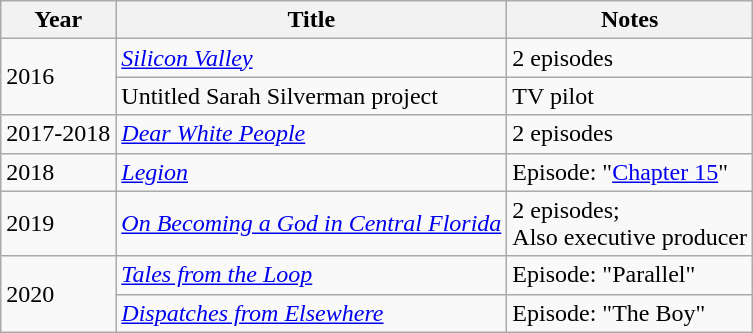<table class="wikitable">
<tr>
<th>Year</th>
<th>Title</th>
<th>Notes</th>
</tr>
<tr>
<td rowspan=2>2016</td>
<td><em><a href='#'>Silicon Valley</a></em></td>
<td>2 episodes</td>
</tr>
<tr>
<td>Untitled Sarah Silverman project</td>
<td>TV pilot</td>
</tr>
<tr>
<td>2017-2018</td>
<td><em><a href='#'>Dear White People</a></em></td>
<td>2 episodes</td>
</tr>
<tr>
<td>2018</td>
<td><em><a href='#'>Legion</a></em></td>
<td>Episode: "<a href='#'>Chapter 15</a>"</td>
</tr>
<tr>
<td>2019</td>
<td><em><a href='#'>On Becoming a God in Central Florida</a></em></td>
<td>2 episodes;<br>Also executive producer</td>
</tr>
<tr>
<td rowspan=2>2020</td>
<td><em><a href='#'>Tales from the Loop</a></em></td>
<td>Episode: "Parallel"</td>
</tr>
<tr>
<td><em><a href='#'>Dispatches from Elsewhere</a></em></td>
<td>Episode: "The Boy"</td>
</tr>
</table>
